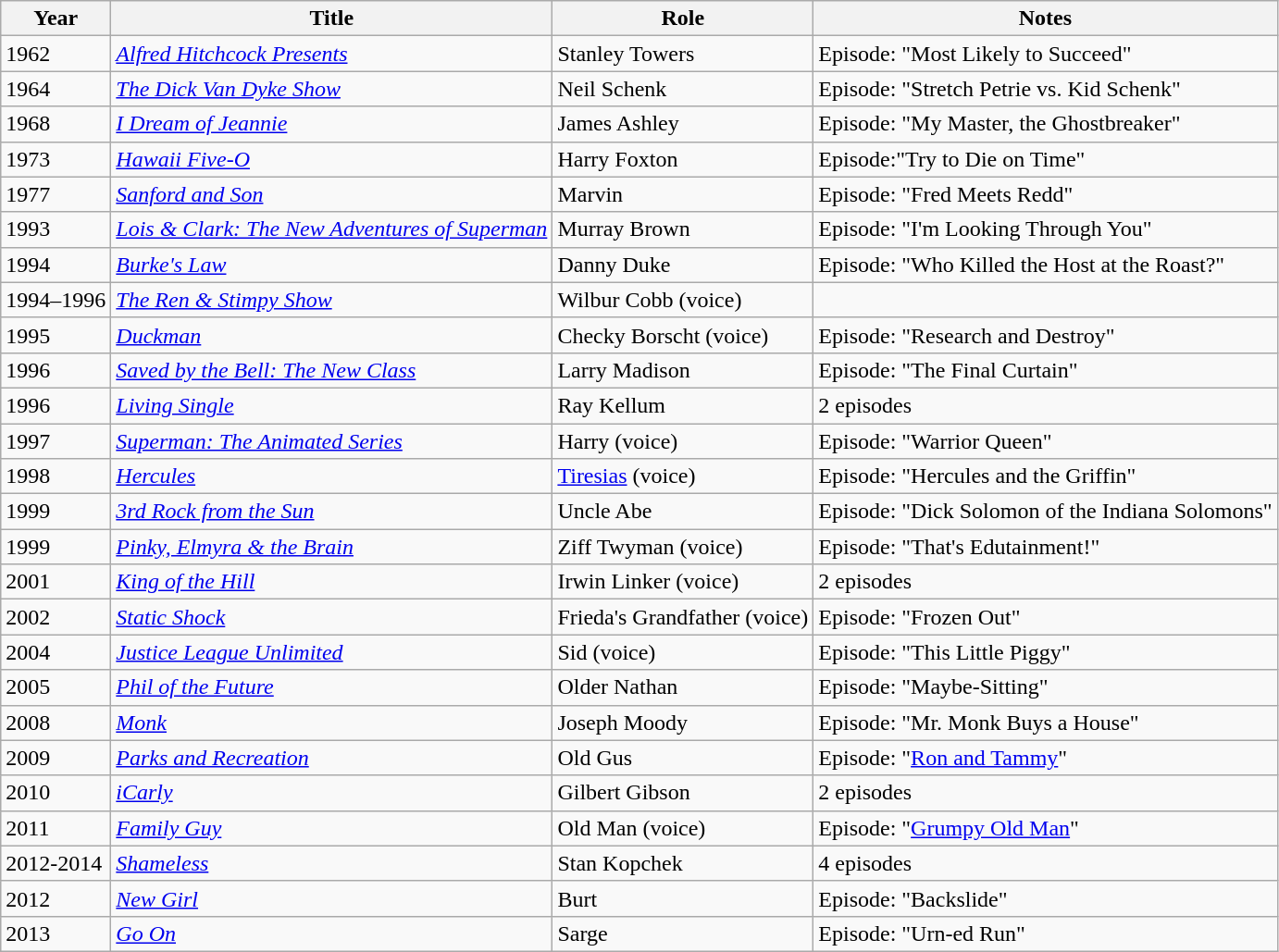<table class="wikitable sortable">
<tr>
<th>Year</th>
<th>Title</th>
<th>Role</th>
<th>Notes</th>
</tr>
<tr>
<td>1962</td>
<td><em><a href='#'>Alfred Hitchcock Presents</a></em></td>
<td>Stanley Towers</td>
<td>Episode: "Most Likely to Succeed"</td>
</tr>
<tr>
<td>1964</td>
<td><em><a href='#'>The Dick Van Dyke Show</a></em></td>
<td>Neil Schenk</td>
<td>Episode: "Stretch Petrie vs. Kid Schenk"</td>
</tr>
<tr>
<td>1968</td>
<td><em><a href='#'>I Dream of Jeannie</a></em></td>
<td>James Ashley</td>
<td>Episode: "My Master, the Ghostbreaker"</td>
</tr>
<tr>
<td>1973</td>
<td><em><a href='#'>Hawaii Five-O</a></em></td>
<td>Harry Foxton</td>
<td>Episode:"Try to Die on Time"</td>
</tr>
<tr>
<td>1977</td>
<td><em><a href='#'>Sanford and Son</a></em></td>
<td>Marvin</td>
<td>Episode: "Fred Meets Redd"</td>
</tr>
<tr>
<td>1993</td>
<td><em><a href='#'>Lois & Clark: The New Adventures of Superman</a></em></td>
<td>Murray Brown</td>
<td>Episode: "I'm Looking Through You"</td>
</tr>
<tr>
<td>1994</td>
<td><em><a href='#'>Burke's Law</a></em></td>
<td>Danny Duke</td>
<td>Episode: "Who Killed the Host at the Roast?"</td>
</tr>
<tr>
<td>1994–1996</td>
<td><em><a href='#'>The Ren & Stimpy Show</a></em></td>
<td>Wilbur Cobb (voice)</td>
<td></td>
</tr>
<tr>
<td>1995</td>
<td><em><a href='#'>Duckman</a></em></td>
<td>Checky Borscht (voice)</td>
<td>Episode: "Research and Destroy"</td>
</tr>
<tr>
<td>1996</td>
<td><em><a href='#'>Saved by the Bell: The New Class</a></em></td>
<td>Larry Madison</td>
<td>Episode: "The Final Curtain"</td>
</tr>
<tr>
<td>1996</td>
<td><em><a href='#'>Living Single</a></em></td>
<td>Ray Kellum</td>
<td>2 episodes</td>
</tr>
<tr>
<td>1997</td>
<td><em><a href='#'>Superman: The Animated Series</a></em></td>
<td>Harry (voice)</td>
<td>Episode: "Warrior Queen"</td>
</tr>
<tr>
<td>1998</td>
<td><em><a href='#'>Hercules</a></em></td>
<td><a href='#'>Tiresias</a> (voice)</td>
<td>Episode: "Hercules and the Griffin"</td>
</tr>
<tr>
<td>1999</td>
<td><em><a href='#'>3rd Rock from the Sun</a></em></td>
<td>Uncle Abe</td>
<td>Episode: "Dick Solomon of the Indiana Solomons"</td>
</tr>
<tr>
<td>1999</td>
<td><em><a href='#'>Pinky, Elmyra & the Brain</a></em></td>
<td>Ziff Twyman (voice)</td>
<td>Episode: "That's Edutainment!"</td>
</tr>
<tr>
<td>2001</td>
<td><em><a href='#'>King of the Hill</a></em></td>
<td>Irwin Linker (voice)</td>
<td>2 episodes</td>
</tr>
<tr>
<td>2002</td>
<td><em><a href='#'>Static Shock</a></em></td>
<td>Frieda's Grandfather (voice)</td>
<td>Episode: "Frozen Out"</td>
</tr>
<tr>
<td>2004</td>
<td><em><a href='#'>Justice League Unlimited</a></em></td>
<td>Sid (voice)</td>
<td>Episode: "This Little Piggy"</td>
</tr>
<tr>
<td>2005</td>
<td><em><a href='#'>Phil of the Future</a></em></td>
<td>Older Nathan</td>
<td>Episode: "Maybe-Sitting"</td>
</tr>
<tr>
<td>2008</td>
<td><em><a href='#'>Monk</a></em></td>
<td>Joseph Moody</td>
<td>Episode: "Mr. Monk Buys a House"</td>
</tr>
<tr>
<td>2009</td>
<td><em><a href='#'>Parks and Recreation</a></em></td>
<td>Old Gus</td>
<td>Episode: "<a href='#'>Ron and Tammy</a>"</td>
</tr>
<tr>
<td>2010</td>
<td><em><a href='#'>iCarly</a></em></td>
<td>Gilbert Gibson</td>
<td>2 episodes</td>
</tr>
<tr>
<td>2011</td>
<td><em><a href='#'>Family Guy</a></em></td>
<td>Old Man (voice)</td>
<td>Episode: "<a href='#'>Grumpy Old Man</a>"</td>
</tr>
<tr>
<td>2012-2014</td>
<td><em><a href='#'>Shameless</a></em></td>
<td>Stan Kopchek</td>
<td>4 episodes</td>
</tr>
<tr>
<td>2012</td>
<td><em><a href='#'>New Girl</a></em></td>
<td>Burt</td>
<td>Episode: "Backslide"</td>
</tr>
<tr>
<td>2013</td>
<td><em><a href='#'>Go On</a></em></td>
<td>Sarge</td>
<td>Episode: "Urn-ed Run"</td>
</tr>
</table>
